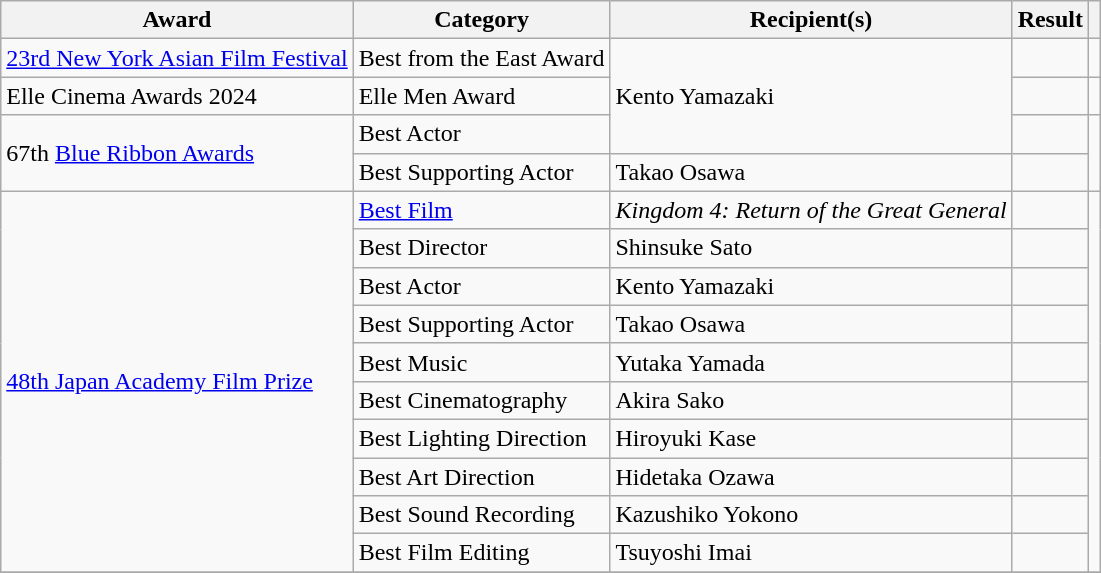<table class="wikitable">
<tr>
<th>Award</th>
<th>Category</th>
<th>Recipient(s)</th>
<th>Result</th>
<th></th>
</tr>
<tr>
<td><a href='#'>23rd New York Asian Film Festival</a></td>
<td>Best from the East Award</td>
<td rowspan=3>Kento Yamazaki</td>
<td></td>
<td></td>
</tr>
<tr>
<td>Elle Cinema Awards 2024</td>
<td>Elle Men Award</td>
<td></td>
<td></td>
</tr>
<tr>
<td rowspan=2>67th <a href='#'>Blue Ribbon Awards</a></td>
<td>Best Actor</td>
<td></td>
<td rowspan=2><br></td>
</tr>
<tr>
<td>Best Supporting Actor</td>
<td>Takao Osawa</td>
<td></td>
</tr>
<tr>
<td rowspan=10><a href='#'>48th Japan Academy Film Prize</a></td>
<td><a href='#'>Best Film</a></td>
<td><em>Kingdom 4: Return of the Great General</em></td>
<td></td>
<td rowspan=10><br></td>
</tr>
<tr>
<td>Best Director</td>
<td>Shinsuke Sato</td>
<td></td>
</tr>
<tr>
<td>Best Actor</td>
<td>Kento Yamazaki</td>
<td></td>
</tr>
<tr>
<td>Best Supporting Actor</td>
<td>Takao Osawa</td>
<td></td>
</tr>
<tr>
<td>Best Music</td>
<td>Yutaka Yamada</td>
<td></td>
</tr>
<tr>
<td>Best Cinematography</td>
<td>Akira Sako</td>
<td></td>
</tr>
<tr>
<td>Best Lighting Direction</td>
<td>Hiroyuki Kase</td>
<td></td>
</tr>
<tr>
<td>Best Art Direction</td>
<td>Hidetaka Ozawa</td>
<td></td>
</tr>
<tr>
<td>Best Sound Recording</td>
<td>Kazushiko Yokono</td>
<td></td>
</tr>
<tr>
<td>Best Film Editing</td>
<td>Tsuyoshi Imai</td>
<td></td>
</tr>
<tr>
</tr>
</table>
